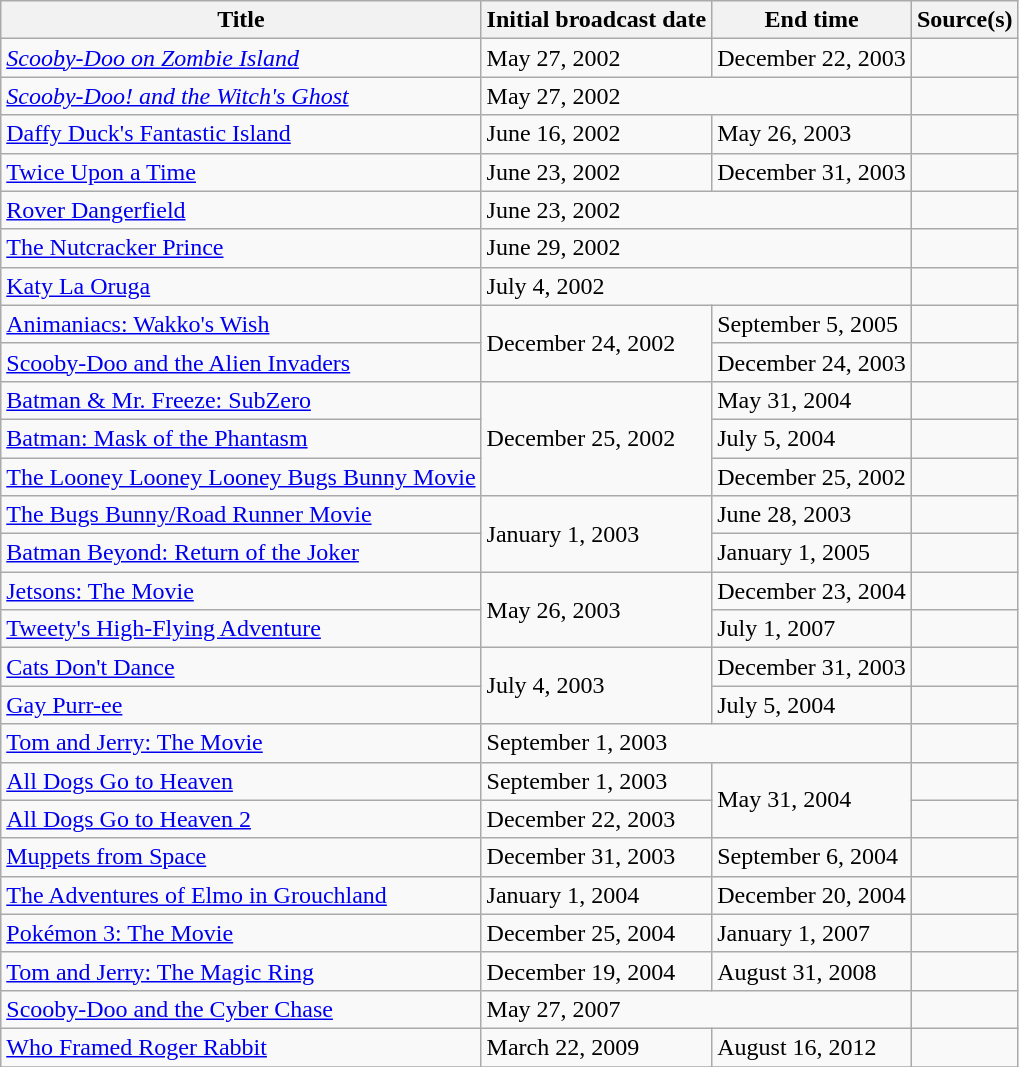<table class="wikitable sortable">
<tr>
<th>Title</th>
<th>Initial broadcast date</th>
<th>End time</th>
<th>Source(s)</th>
</tr>
<tr>
<td><em><a href='#'>Scooby-Doo on Zombie Island</a></em></td>
<td>May 27, 2002</td>
<td>December 22, 2003</td>
<td></td>
</tr>
<tr>
<td><em><a href='#'>Scooby-Doo! and the Witch's Ghost</a></td>
<td colspan=2>May 27, 2002</td>
</tr>
<tr>
<td></em><a href='#'>Daffy Duck's Fantastic Island</a><em></td>
<td>June 16, 2002</td>
<td>May 26, 2003</td>
<td></td>
</tr>
<tr>
<td></em><a href='#'>Twice Upon a Time</a><em></td>
<td>June 23, 2002</td>
<td>December 31, 2003</td>
<td></td>
</tr>
<tr>
<td></em><a href='#'>Rover Dangerfield</a><em></td>
<td colspan=2>June 23, 2002</td>
<td></td>
</tr>
<tr>
<td></em><a href='#'>The Nutcracker Prince</a><em></td>
<td colspan=2>June 29, 2002</td>
<td></td>
</tr>
<tr>
<td></em><a href='#'>Katy La Oruga</a><em></td>
<td colspan=2>July 4, 2002</td>
<td></td>
</tr>
<tr>
<td></em><a href='#'>Animaniacs: Wakko's Wish</a><em></td>
<td rowspan=2>December 24, 2002</td>
<td>September 5, 2005</td>
<td></td>
</tr>
<tr>
<td></em><a href='#'>Scooby-Doo and the Alien Invaders</a><em></td>
<td>December 24, 2003</td>
<td></td>
</tr>
<tr>
<td></em><a href='#'>Batman & Mr. Freeze: SubZero</a><em></td>
<td rowspan=3>December 25, 2002</td>
<td>May 31, 2004</td>
<td></td>
</tr>
<tr>
<td></em><a href='#'>Batman: Mask of the Phantasm</a><em></td>
<td>July 5, 2004</td>
<td></td>
</tr>
<tr>
<td></em><a href='#'>The Looney Looney Looney Bugs Bunny Movie</a><em></td>
<td>December 25, 2002</td>
<td></td>
</tr>
<tr>
<td></em><a href='#'>The Bugs Bunny/Road Runner Movie</a><em></td>
<td rowspan=2>January 1, 2003</td>
<td>June 28, 2003</td>
<td></td>
</tr>
<tr>
<td></em><a href='#'>Batman Beyond: Return of the Joker</a><em></td>
<td>January 1, 2005</td>
<td></td>
</tr>
<tr>
<td></em><a href='#'>Jetsons: The Movie</a><em></td>
<td rowspan=2>May 26, 2003</td>
<td>December 23, 2004</td>
<td></td>
</tr>
<tr>
<td></em><a href='#'>Tweety's High-Flying Adventure</a><em></td>
<td>July 1, 2007</td>
<td></td>
</tr>
<tr>
<td></em><a href='#'>Cats Don't Dance</a><em></td>
<td rowspan=2>July 4, 2003</td>
<td>December 31, 2003</td>
<td></td>
</tr>
<tr>
<td></em><a href='#'>Gay Purr-ee</a><em></td>
<td>July 5, 2004</td>
<td></td>
</tr>
<tr>
<td></em><a href='#'>Tom and Jerry: The Movie</a><em></td>
<td colspan=2>September 1, 2003</td>
<td></td>
</tr>
<tr>
<td></em><a href='#'>All Dogs Go to Heaven</a><em></td>
<td>September 1, 2003</td>
<td rowspan=2>May 31, 2004</td>
<td></td>
</tr>
<tr>
<td></em><a href='#'>All Dogs Go to Heaven 2</a><em></td>
<td>December 22, 2003</td>
<td></td>
</tr>
<tr>
<td></em><a href='#'>Muppets from Space</a><em></td>
<td>December 31, 2003</td>
<td>September 6, 2004</td>
<td></td>
</tr>
<tr>
<td></em><a href='#'>The Adventures of Elmo in Grouchland</a><em></td>
<td>January 1, 2004</td>
<td>December 20, 2004</td>
<td></td>
</tr>
<tr>
<td></em><a href='#'>Pokémon 3: The Movie</a><em></td>
<td>December 25, 2004</td>
<td>January 1, 2007</td>
<td></td>
</tr>
<tr>
<td></em><a href='#'>Tom and Jerry: The Magic Ring</a><em></td>
<td>December 19, 2004</td>
<td>August 31, 2008</td>
<td></td>
</tr>
<tr>
<td></em><a href='#'>Scooby-Doo and the Cyber Chase</a><em></td>
<td colspan=2>May 27, 2007</td>
<td></td>
</tr>
<tr>
<td></em><a href='#'>Who Framed Roger Rabbit</a><em></td>
<td>March 22, 2009</td>
<td>August 16, 2012</td>
<td></td>
</tr>
<tr>
</tr>
</table>
